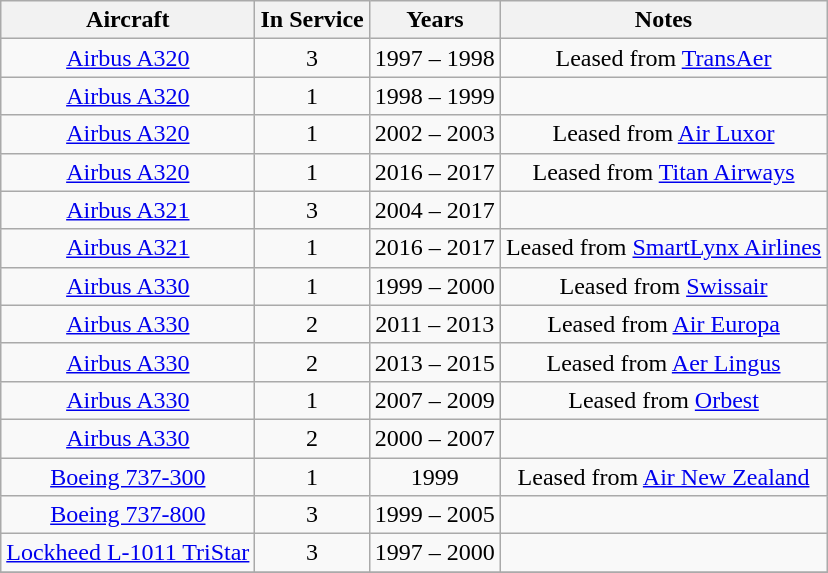<table class="wikitable" style="border-collapse:collapse;text-align:center">
<tr>
<th>Aircraft</th>
<th>In Service</th>
<th>Years</th>
<th>Notes</th>
</tr>
<tr>
<td><a href='#'>Airbus A320</a></td>
<td>3</td>
<td>1997 – 1998</td>
<td>Leased from <a href='#'>TransAer</a></td>
</tr>
<tr>
<td><a href='#'>Airbus A320</a></td>
<td>1</td>
<td>1998 – 1999</td>
<td></td>
</tr>
<tr>
<td><a href='#'>Airbus A320</a></td>
<td>1</td>
<td>2002 – 2003</td>
<td>Leased from <a href='#'>Air Luxor</a></td>
</tr>
<tr>
<td><a href='#'>Airbus A320</a></td>
<td>1</td>
<td>2016 – 2017</td>
<td>Leased from <a href='#'>Titan Airways</a></td>
</tr>
<tr>
<td><a href='#'>Airbus A321</a></td>
<td>3</td>
<td>2004 – 2017</td>
<td></td>
</tr>
<tr>
<td><a href='#'>Airbus A321</a></td>
<td>1</td>
<td>2016 – 2017</td>
<td>Leased from <a href='#'>SmartLynx Airlines</a></td>
</tr>
<tr>
<td><a href='#'>Airbus A330</a></td>
<td>1</td>
<td>1999 – 2000</td>
<td>Leased from <a href='#'>Swissair</a></td>
</tr>
<tr>
<td><a href='#'>Airbus A330</a></td>
<td>2</td>
<td>2011 – 2013</td>
<td>Leased from <a href='#'>Air Europa</a></td>
</tr>
<tr>
<td><a href='#'>Airbus A330</a></td>
<td>2</td>
<td>2013 – 2015</td>
<td>Leased from <a href='#'>Aer Lingus</a></td>
</tr>
<tr>
<td><a href='#'>Airbus A330</a></td>
<td>1</td>
<td>2007 – 2009</td>
<td>Leased from <a href='#'>Orbest</a></td>
</tr>
<tr>
<td><a href='#'>Airbus A330</a></td>
<td>2</td>
<td>2000 – 2007</td>
<td></td>
</tr>
<tr>
<td><a href='#'>Boeing 737-300</a></td>
<td>1</td>
<td>1999</td>
<td>Leased from <a href='#'>Air New Zealand</a></td>
</tr>
<tr>
<td><a href='#'>Boeing 737-800</a></td>
<td>3</td>
<td>1999 – 2005</td>
<td></td>
</tr>
<tr>
<td><a href='#'>Lockheed L-1011 TriStar</a></td>
<td>3</td>
<td>1997 – 2000</td>
<td></td>
</tr>
<tr>
</tr>
</table>
